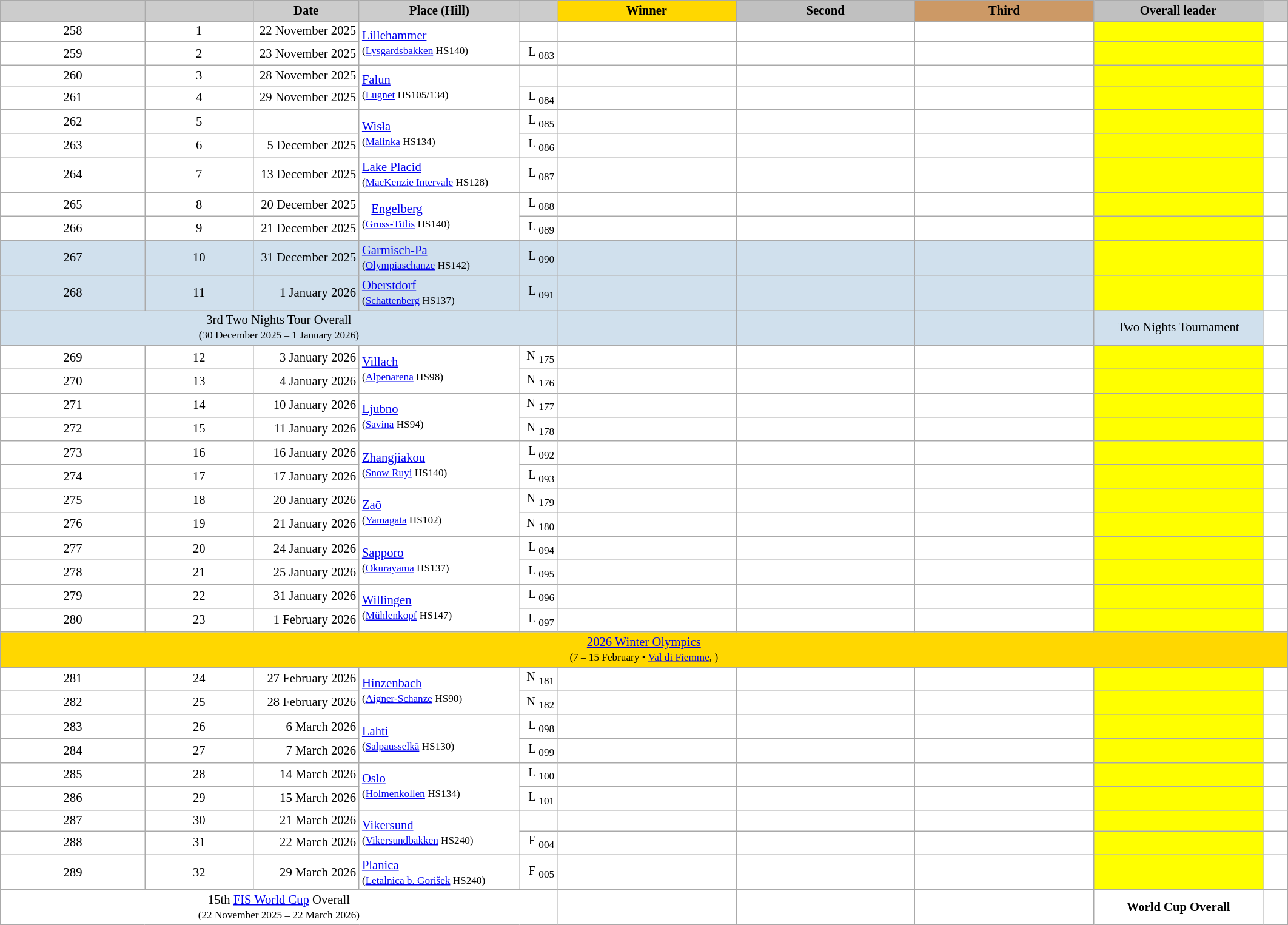<table class="wikitable plainrowheaders" style="background:#fff; font-size:86%; width:112%; line-height:16px; border:grey solid 1px; border-collapse:collapse;">
<tr>
<th scope="col" style="background:#ccc; width=30 px;"></th>
<th scope="col" style="background:#ccc; width=30 px;"></th>
<th scope="col" style="background:#ccc; width:110px;">Date</th>
<th scope="col" style="background:#ccc; width:170px;">Place (Hill)</th>
<th scope="col" style="background:#ccc; width:35px;"></th>
<th scope="col" style="background:gold; width:190px;">Winner</th>
<th scope="col" style="background:silver; width:190px;">Second</th>
<th scope="col" style="background:#c96; width:190px;">Third</th>
<th scope="col" style="background:silver; width:180px;">Overall leader</th>
<th scope="col" style="background:#ccc; width:20px;"></th>
</tr>
<tr>
<td align="center">258</td>
<td align="center">1</td>
<td align="right">22 November 2025</td>
<td rowspan="2"> <a href='#'>Lillehammer</a><br><small>(<a href='#'>Lysgardsbakken</a> HS140)</small></td>
<td align="right"></td>
<td></td>
<td></td>
<td></td>
<td bgcolor=yellow></td>
<td></td>
</tr>
<tr>
<td align="center">259</td>
<td align="center">2</td>
<td align="right">23 November 2025</td>
<td align="right">L <sub>083</sub></td>
<td></td>
<td></td>
<td></td>
<td bgcolor=yellow></td>
<td></td>
</tr>
<tr>
<td align="center">260</td>
<td align="center">3</td>
<td align="right">28 November 2025</td>
<td rowspan=2> <a href='#'>Falun</a><br><small>(<a href='#'>Lugnet</a> HS105/134)</small></td>
<td align="right"></td>
<td></td>
<td></td>
<td></td>
<td bgcolor=yellow></td>
<td></td>
</tr>
<tr>
<td align="center">261</td>
<td align="center">4</td>
<td align="right">29 November 2025</td>
<td align="right">L <sub>084</sub></td>
<td></td>
<td></td>
<td></td>
<td bgcolor=yellow></td>
<td></td>
</tr>
<tr>
<td align="center">262</td>
<td align="center">5</td>
<td align="right"></td>
<td rowspan="2"> <a href='#'>Wisła</a><br><small>(<a href='#'>Malinka</a> HS134)</small></td>
<td align="right">L <sub>085</sub></td>
<td></td>
<td></td>
<td></td>
<td bgcolor=yellow></td>
<td></td>
</tr>
<tr>
<td align="center">263</td>
<td align="center">6</td>
<td align="right">5 December 2025</td>
<td align="right">L <sub>086</sub></td>
<td></td>
<td></td>
<td></td>
<td bgcolor=yellow></td>
<td></td>
</tr>
<tr>
<td align="center">264</td>
<td align="center">7</td>
<td align="right">13 December 2025</td>
<td> <a href='#'>Lake Placid</a><br><small>(<a href='#'>MacKenzie Intervale</a> HS128)</small></td>
<td align="right">L <sub>087</sub></td>
<td></td>
<td></td>
<td></td>
<td bgcolor=yellow></td>
<td></td>
</tr>
<tr>
<td align="center">265</td>
<td align="center">8</td>
<td align="right">20 December 2025</td>
<td rowspan="2">   <a href='#'>Engelberg</a><br><small>(<a href='#'>Gross-Titlis</a> HS140)</small></td>
<td align="right">L <sub>088</sub></td>
<td></td>
<td></td>
<td></td>
<td bgcolor=yellow></td>
<td></td>
</tr>
<tr>
<td align="center">266</td>
<td align="center">9</td>
<td align="right">21 December 2025</td>
<td align="right">L <sub>089</sub></td>
<td></td>
<td></td>
<td></td>
<td bgcolor=yellow></td>
<td></td>
</tr>
<tr bgcolor=#d0e0ed>
<td align="center">267</td>
<td align="center">10</td>
<td align="right">31 December 2025</td>
<td> <a href='#'>Garmisch-Pa</a><br><small>(<a href='#'>Olympiaschanze</a> HS142)</small></td>
<td align="right">L <sub>090</sub></td>
<td></td>
<td></td>
<td></td>
<td bgcolor=yellow></td>
<td bgcolor=white></td>
</tr>
<tr bgcolor=#d0e0ed>
<td align="center">268</td>
<td align="center">11</td>
<td align="right">1 January 2026</td>
<td> <a href='#'>Oberstdorf</a><br><small>(<a href='#'>Schattenberg</a> HS137)</small></td>
<td align="right">L <sub>091</sub></td>
<td></td>
<td></td>
<td></td>
<td bgcolor=yellow></td>
<td bgcolor=white></td>
</tr>
<tr bgcolor=#d0e0ed>
<td colspan="5" align="center">3rd Two Nights Tour Overall<br><small>(30 December 2025 – 1 January 2026)</small></td>
<td></td>
<td></td>
<td></td>
<td align=center>Two Nights Tournament</td>
<td bgcolor=white></td>
</tr>
<tr>
<td align="center">269</td>
<td align="center">12</td>
<td align="right">3 January 2026</td>
<td rowspan="2"> <a href='#'>Villach</a><br><small>(<a href='#'>Alpenarena</a> HS98)</small></td>
<td align="right">N <sub>175</sub></td>
<td></td>
<td></td>
<td></td>
<td bgcolor=yellow></td>
<td></td>
</tr>
<tr>
<td align="center">270</td>
<td align="center">13</td>
<td align="right">4 January 2026</td>
<td align="right">N <sub>176</sub></td>
<td></td>
<td></td>
<td></td>
<td bgcolor=yellow></td>
<td></td>
</tr>
<tr>
<td align="center">271</td>
<td align="center">14</td>
<td align="right">10 January 2026</td>
<td rowspan="2"> <a href='#'>Ljubno</a><br><small>(<a href='#'>Savina</a> HS94)</small></td>
<td align="right">N <sub>177</sub></td>
<td></td>
<td></td>
<td></td>
<td bgcolor=yellow></td>
<td></td>
</tr>
<tr>
<td align="center">272</td>
<td align="center">15</td>
<td align="right">11 January 2026</td>
<td align="right">N <sub>178</sub></td>
<td></td>
<td></td>
<td></td>
<td bgcolor=yellow></td>
<td></td>
</tr>
<tr>
<td align="center">273</td>
<td align="center">16</td>
<td align="right">16 January 2026</td>
<td rowspan="2"> <a href='#'>Zhangjiakou</a><br> <small>(<a href='#'>Snow Ruyi</a> HS140)</small></td>
<td align="right">L <sub>092</sub></td>
<td></td>
<td></td>
<td></td>
<td bgcolor=yellow></td>
<td></td>
</tr>
<tr>
<td align="center">274</td>
<td align="center">17</td>
<td align="right">17 January 2026</td>
<td align="right">L <sub>093</sub></td>
<td></td>
<td></td>
<td></td>
<td bgcolor=yellow></td>
<td></td>
</tr>
<tr>
<td align="center">275</td>
<td align="center">18</td>
<td align="right">20 January 2026</td>
<td rowspan="2"> <a href='#'>Zaō</a><br><small>(<a href='#'>Yamagata</a> HS102)</small></td>
<td align=right>N <sub>179</sub></td>
<td></td>
<td></td>
<td></td>
<td bgcolor=yellow></td>
<td></td>
</tr>
<tr>
<td align="center">276</td>
<td align="center">19</td>
<td align="right">21 January 2026</td>
<td align=right>N <sub>180</sub></td>
<td></td>
<td></td>
<td></td>
<td bgcolor=yellow></td>
<td></td>
</tr>
<tr>
<td align="center">277</td>
<td align="center">20</td>
<td align="right">24 January 2026</td>
<td rowspan="2"> <a href='#'>Sapporo</a><br><small>(<a href='#'>Okurayama</a> HS137)</small></td>
<td align=right>L <sub>094</sub></td>
<td></td>
<td></td>
<td></td>
<td bgcolor=yellow></td>
<td></td>
</tr>
<tr>
<td align="center">278</td>
<td align="center">21</td>
<td align="right">25 January 2026</td>
<td align="right">L <sub>095</sub></td>
<td></td>
<td></td>
<td></td>
<td bgcolor=yellow></td>
<td></td>
</tr>
<tr>
<td align="center">279</td>
<td align="center">22</td>
<td align="right">31 January 2026</td>
<td rowspan="2"> <a href='#'>Willingen</a><br><small>(<a href='#'>Mühlenkopf</a> HS147)</small></td>
<td align="right">L <sub>096</sub></td>
<td></td>
<td></td>
<td></td>
<td bgcolor=yellow></td>
<td></td>
</tr>
<tr>
<td align="center">280</td>
<td align="center">23</td>
<td align="right">1 February 2026</td>
<td align="right">L <sub>097</sub></td>
<td></td>
<td></td>
<td></td>
<td bgcolor=yellow></td>
<td></td>
</tr>
<tr style="background:gold">
<td align=center colspan=10> <a href='#'>2026 Winter Olympics</a><br><small>(7 – 15 February • <a href='#'>Val di Fiemme</a>, )</small></td>
</tr>
<tr>
<td align="center">281</td>
<td align="center">24</td>
<td align="right">27 February 2026</td>
<td rowspan="2"> <a href='#'>Hinzenbach</a><br><small>(<a href='#'>Aigner-Schanze</a> HS90)</small></td>
<td align="right">N <sub>181</sub></td>
<td></td>
<td></td>
<td></td>
<td bgcolor=yellow></td>
<td></td>
</tr>
<tr>
<td align="center">282</td>
<td align="center">25</td>
<td align="right">28 February 2026</td>
<td align="right">N <sub>182</sub></td>
<td></td>
<td></td>
<td></td>
<td bgcolor=yellow></td>
<td></td>
</tr>
<tr>
<td align="center">283</td>
<td align="center">26</td>
<td align="right">6 March 2026</td>
<td rowspan=2> <a href='#'>Lahti</a><br><small>(<a href='#'>Salpausselkä</a> HS130)</small></td>
<td align="right">L <sub>098</sub></td>
<td></td>
<td></td>
<td></td>
<td bgcolor=yellow></td>
<td></td>
</tr>
<tr>
<td align="center">284</td>
<td align="center">27</td>
<td align="right">7 March 2026</td>
<td align="right">L <sub>099</sub></td>
<td></td>
<td></td>
<td></td>
<td bgcolor=yellow></td>
<td></td>
</tr>
<tr>
<td align="center">285</td>
<td align="center">28</td>
<td align="right">14 March 2026</td>
<td rowspan=2> <a href='#'>Oslo</a><br><small>(<a href='#'>Holmenkollen</a> HS134)</small></td>
<td align="right">L <sub>100</sub></td>
<td></td>
<td></td>
<td></td>
<td bgcolor=yellow></td>
<td></td>
</tr>
<tr>
<td align="center">286</td>
<td align="center">29</td>
<td align="right">15 March 2026</td>
<td align="right">L <sub>101</sub></td>
<td></td>
<td></td>
<td></td>
<td bgcolor=yellow></td>
<td></td>
</tr>
<tr>
<td align="center">287</td>
<td align="center">30</td>
<td align="right">21 March 2026</td>
<td rowspan="2"> <a href='#'>Vikersund</a><br><small>(<a href='#'>Vikersundbakken</a> HS240)</small></td>
<td align="right"></td>
<td></td>
<td></td>
<td></td>
<td bgcolor=yellow></td>
<td></td>
</tr>
<tr>
<td align="center">288</td>
<td align="center">31</td>
<td align="right">22 March 2026</td>
<td align="right">F <sub>004</sub></td>
<td></td>
<td></td>
<td></td>
<td bgcolor=yellow></td>
<td></td>
</tr>
<tr>
<td align="center">289</td>
<td align="center">32</td>
<td align="right">29 March 2026</td>
<td> <a href='#'>Planica</a><br><small>(<a href='#'>Letalnica b. Gorišek</a> HS240)</small></td>
<td align="right">F <sub>005</sub></td>
<td></td>
<td></td>
<td></td>
<td bgcolor=yellow></td>
<td></td>
</tr>
<tr>
<td colspan="5" align="center">15th <a href='#'>FIS World Cup</a> Overall<br><small>(22 November 2025 – 22 March 2026)</small></td>
<td></td>
<td></td>
<td></td>
<td align=center><strong>World Cup Overall</strong></td>
<td></td>
</tr>
</table>
